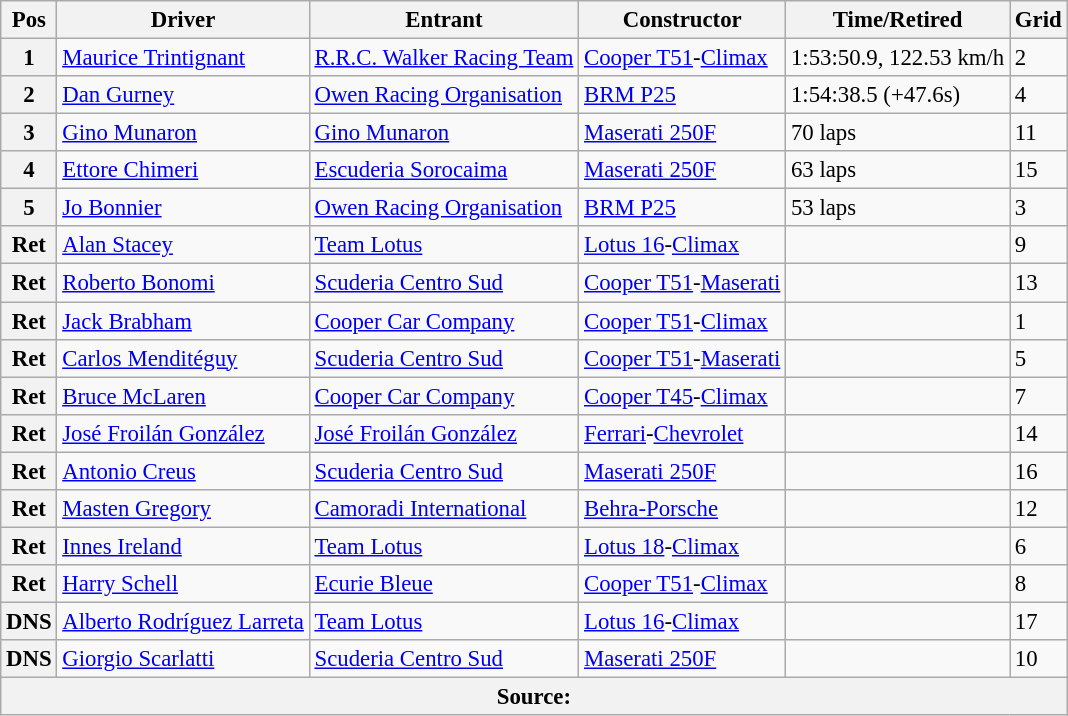<table class="wikitable" style="font-size: 95%">
<tr>
<th>Pos</th>
<th>Driver</th>
<th>Entrant</th>
<th>Constructor</th>
<th>Time/Retired</th>
<th>Grid</th>
</tr>
<tr>
<th>1</th>
<td> <a href='#'>Maurice Trintignant</a></td>
<td><a href='#'>R.R.C. Walker Racing Team</a></td>
<td><a href='#'>Cooper T51</a>-<a href='#'>Climax</a></td>
<td>1:53:50.9, 122.53 km/h</td>
<td>2</td>
</tr>
<tr>
<th>2</th>
<td> <a href='#'>Dan Gurney</a></td>
<td><a href='#'>Owen Racing Organisation</a></td>
<td><a href='#'>BRM P25</a></td>
<td>1:54:38.5 (+47.6s)</td>
<td>4</td>
</tr>
<tr>
<th>3</th>
<td> <a href='#'>Gino Munaron</a></td>
<td><a href='#'>Gino Munaron</a></td>
<td><a href='#'>Maserati 250F</a></td>
<td>70 laps</td>
<td>11</td>
</tr>
<tr>
<th>4</th>
<td> <a href='#'>Ettore Chimeri</a></td>
<td><a href='#'>Escuderia Sorocaima</a></td>
<td><a href='#'>Maserati 250F</a></td>
<td>63 laps</td>
<td>15</td>
</tr>
<tr>
<th>5</th>
<td> <a href='#'>Jo Bonnier</a></td>
<td><a href='#'>Owen Racing Organisation</a></td>
<td><a href='#'>BRM P25</a></td>
<td>53 laps</td>
<td>3</td>
</tr>
<tr>
<th>Ret</th>
<td> <a href='#'>Alan Stacey</a></td>
<td><a href='#'>Team Lotus</a></td>
<td><a href='#'>Lotus 16</a>-<a href='#'>Climax</a></td>
<td></td>
<td>9</td>
</tr>
<tr>
<th>Ret</th>
<td> <a href='#'>Roberto Bonomi</a></td>
<td><a href='#'>Scuderia Centro Sud</a></td>
<td><a href='#'>Cooper T51</a>-<a href='#'>Maserati</a></td>
<td></td>
<td>13</td>
</tr>
<tr>
<th>Ret</th>
<td> <a href='#'>Jack Brabham</a></td>
<td><a href='#'>Cooper Car Company</a></td>
<td><a href='#'>Cooper T51</a>-<a href='#'>Climax</a></td>
<td></td>
<td>1</td>
</tr>
<tr>
<th>Ret</th>
<td> <a href='#'>Carlos Menditéguy</a></td>
<td><a href='#'>Scuderia Centro Sud</a></td>
<td><a href='#'>Cooper T51</a>-<a href='#'>Maserati</a></td>
<td></td>
<td>5</td>
</tr>
<tr>
<th>Ret</th>
<td> <a href='#'>Bruce McLaren</a></td>
<td><a href='#'>Cooper Car Company</a></td>
<td><a href='#'>Cooper T45</a>-<a href='#'>Climax</a></td>
<td></td>
<td>7</td>
</tr>
<tr>
<th>Ret</th>
<td> <a href='#'>José Froilán González</a></td>
<td><a href='#'>José Froilán González</a></td>
<td><a href='#'>Ferrari</a>-<a href='#'>Chevrolet</a></td>
<td></td>
<td>14</td>
</tr>
<tr>
<th>Ret</th>
<td> <a href='#'>Antonio Creus</a></td>
<td><a href='#'>Scuderia Centro Sud</a></td>
<td><a href='#'>Maserati 250F</a></td>
<td></td>
<td>16</td>
</tr>
<tr>
<th>Ret</th>
<td> <a href='#'>Masten Gregory</a></td>
<td><a href='#'>Camoradi International</a></td>
<td><a href='#'>Behra-Porsche</a></td>
<td></td>
<td>12</td>
</tr>
<tr>
<th>Ret</th>
<td> <a href='#'>Innes Ireland</a></td>
<td><a href='#'>Team Lotus</a></td>
<td><a href='#'>Lotus 18</a>-<a href='#'>Climax</a></td>
<td></td>
<td>6</td>
</tr>
<tr>
<th>Ret</th>
<td> <a href='#'>Harry Schell</a></td>
<td><a href='#'>Ecurie Bleue</a></td>
<td><a href='#'>Cooper T51</a>-<a href='#'>Climax</a></td>
<td></td>
<td>8</td>
</tr>
<tr>
<th>DNS</th>
<td> <a href='#'>Alberto Rodríguez Larreta</a></td>
<td><a href='#'>Team Lotus</a></td>
<td><a href='#'>Lotus 16</a>-<a href='#'>Climax</a></td>
<td></td>
<td>17</td>
</tr>
<tr>
<th>DNS</th>
<td> <a href='#'>Giorgio Scarlatti</a></td>
<td><a href='#'>Scuderia Centro Sud</a></td>
<td><a href='#'>Maserati 250F</a></td>
<td></td>
<td>10</td>
</tr>
<tr>
<th colspan=8>Source:</th>
</tr>
</table>
